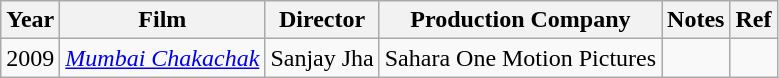<table class="wikitable sortable">
<tr>
<th scope="col">Year</th>
<th scope="col">Film</th>
<th scope="col">Director</th>
<th scope="col">Production Company</th>
<th scope="col">Notes</th>
<th scope="col">Ref</th>
</tr>
<tr>
<td rowspan="1">2009</td>
<td><em><a href='#'>Mumbai Chakachak</a></em></td>
<td>Sanjay Jha</td>
<td>Sahara One Motion Pictures</td>
<td></td>
<td></td>
</tr>
</table>
